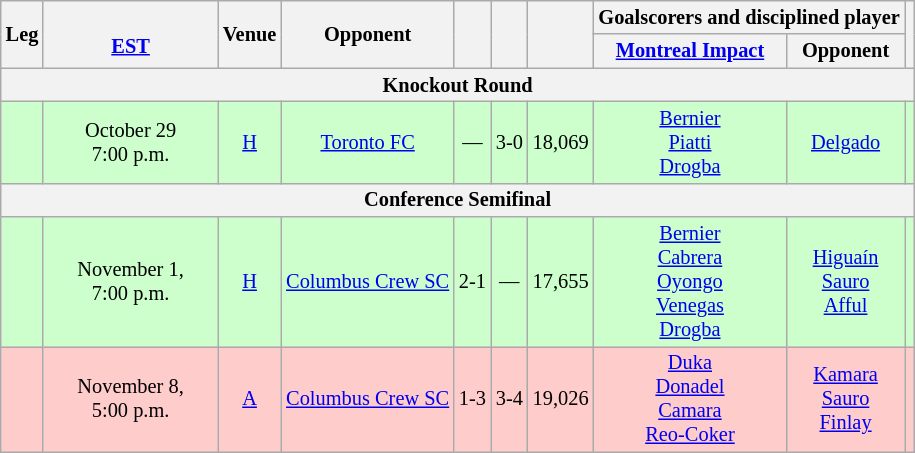<table class="wikitable" Style="text-align: center;font-size:85%">
<tr>
<th rowspan="2">Leg</th>
<th rowspan="2" style="width:110px"><br><a href='#'>EST</a></th>
<th rowspan="2">Venue</th>
<th rowspan="2">Opponent</th>
<th rowspan="2"><br></th>
<th rowspan="2"><br></th>
<th rowspan="2"></th>
<th colspan="2">Goalscorers and disciplined player</th>
<th rowspan="2"></th>
</tr>
<tr>
<th><a href='#'>Montreal Impact</a></th>
<th>Opponent</th>
</tr>
<tr>
<th colspan="12">Knockout Round</th>
</tr>
<tr style="background:#cfc">
<td></td>
<td>October 29<br>7:00 p.m.</td>
<td><a href='#'>H</a></td>
<td><a href='#'>Toronto FC</a></td>
<td>—</td>
<td>3-0</td>
<td>18,069</td>
<td><a href='#'>Bernier</a> <br> <a href='#'>Piatti</a> <br> <a href='#'>Drogba</a> <br></td>
<td><a href='#'>Delgado</a> </td>
<td></td>
</tr>
<tr>
<th colspan="12">Conference Semifinal</th>
</tr>
<tr style="background:#cfc">
<td></td>
<td>November 1, 7:00 p.m.</td>
<td><a href='#'>H</a></td>
<td><a href='#'>Columbus Crew SC</a></td>
<td>2-1</td>
<td>—</td>
<td>17,655</td>
<td><a href='#'>Bernier</a> <br> <a href='#'>Cabrera</a> <br> <a href='#'>Oyongo</a> <br> <a href='#'>Venegas</a> <br> <a href='#'>Drogba</a> </td>
<td><a href='#'>Higuaín</a> <br> <a href='#'>Sauro</a> <br> <a href='#'>Afful</a> </td>
<td></td>
</tr>
<tr style="background:#fcc">
<td></td>
<td>November 8, 5:00 p.m.</td>
<td><a href='#'>A</a></td>
<td><a href='#'>Columbus Crew SC</a></td>
<td>1-3</td>
<td>3-4</td>
<td>19,026</td>
<td><a href='#'>Duka</a> <br> <a href='#'>Donadel</a> <br> <a href='#'>Camara</a> <br> <a href='#'>Reo-Coker</a> </td>
<td><a href='#'>Kamara</a> <br> <a href='#'>Sauro</a> <br> <a href='#'>Finlay</a> </td>
<td></td>
</tr>
</table>
